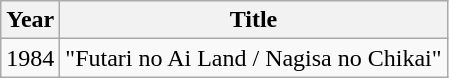<table class="wikitable">
<tr>
<th>Year</th>
<th>Title</th>
</tr>
<tr>
<td>1984</td>
<td>"Futari no Ai Land / Nagisa no Chikai"</td>
</tr>
</table>
